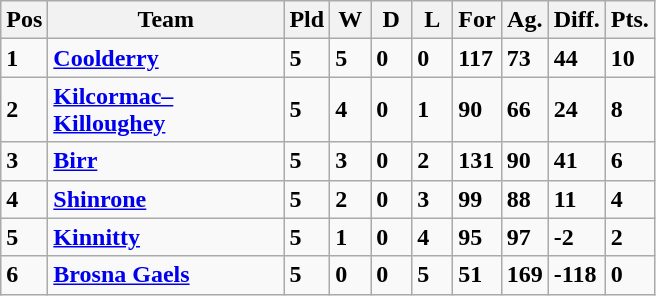<table class="wikitable" style="text-align: centre;">
<tr>
<th width=20>Pos</th>
<th width=150>Team</th>
<th width=20>Pld</th>
<th width=20>W</th>
<th width=20>D</th>
<th width=20>L</th>
<th width=20>For</th>
<th width=20>Ag.</th>
<th width=20>Diff.</th>
<th width=20>Pts.</th>
</tr>
<tr>
<td><strong>1</strong></td>
<td align=left><strong> <a href='#'>Coolderry</a> </strong></td>
<td><strong>5</strong></td>
<td><strong>5</strong></td>
<td><strong>0</strong></td>
<td><strong>0</strong></td>
<td><strong>117</strong></td>
<td><strong>73</strong></td>
<td><strong>44</strong></td>
<td><strong>10</strong></td>
</tr>
<tr>
<td><strong>2</strong></td>
<td align=left><strong> <a href='#'>Kilcormac–Killoughey</a> </strong></td>
<td><strong>5</strong></td>
<td><strong>4</strong></td>
<td><strong>0</strong></td>
<td><strong>1</strong></td>
<td><strong>90</strong></td>
<td><strong>66</strong></td>
<td><strong>24</strong></td>
<td><strong>8</strong></td>
</tr>
<tr>
<td><strong>3</strong></td>
<td align=left><strong> <a href='#'>Birr</a> </strong></td>
<td><strong>5</strong></td>
<td><strong>3</strong></td>
<td><strong>0</strong></td>
<td><strong>2</strong></td>
<td><strong>131</strong></td>
<td><strong>90</strong></td>
<td><strong>41</strong></td>
<td><strong>6</strong></td>
</tr>
<tr>
<td><strong>4</strong></td>
<td align=left><strong> <a href='#'>Shinrone</a> </strong></td>
<td><strong>5</strong></td>
<td><strong>2</strong></td>
<td><strong>0</strong></td>
<td><strong>3</strong></td>
<td><strong>99</strong></td>
<td><strong>88</strong></td>
<td><strong>11</strong></td>
<td><strong>4</strong></td>
</tr>
<tr>
<td><strong>5</strong></td>
<td align=left><strong> <a href='#'>Kinnitty</a> </strong></td>
<td><strong>5</strong></td>
<td><strong>1</strong></td>
<td><strong>0</strong></td>
<td><strong>4</strong></td>
<td><strong>95</strong></td>
<td><strong>97</strong></td>
<td><strong>-2</strong></td>
<td><strong>2</strong></td>
</tr>
<tr>
<td><strong>6</strong></td>
<td align=left><strong> <a href='#'>Brosna Gaels</a> </strong></td>
<td><strong>5</strong></td>
<td><strong>0</strong></td>
<td><strong>0</strong></td>
<td><strong>5</strong></td>
<td><strong>51</strong></td>
<td><strong>169</strong></td>
<td><strong>-118</strong></td>
<td><strong>0</strong></td>
</tr>
</table>
